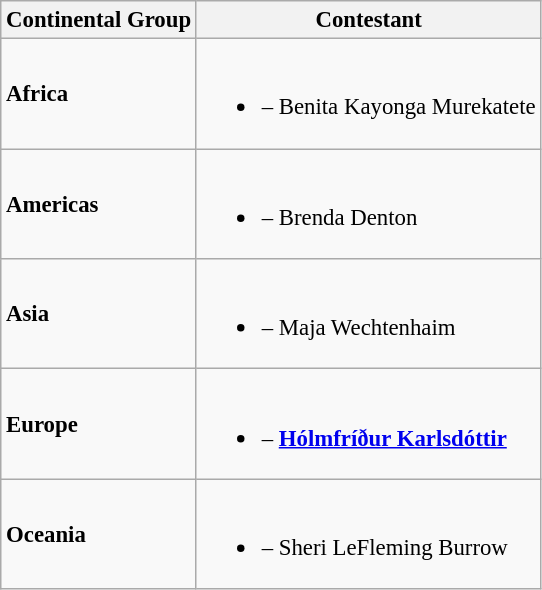<table class="wikitable sortable" style="font-size:95%;">
<tr>
<th>Continental Group</th>
<th>Contestant</th>
</tr>
<tr>
<td><strong>Africa</strong></td>
<td><br><ul><li><strong></strong> – Benita Kayonga Murekatete</li></ul></td>
</tr>
<tr>
<td><strong>Americas</strong></td>
<td><br><ul><li><strong></strong> – Brenda Denton</li></ul></td>
</tr>
<tr>
<td><strong>Asia</strong></td>
<td><br><ul><li><strong></strong> – Maja Wechtenhaim</li></ul></td>
</tr>
<tr>
<td><strong>Europe</strong></td>
<td><br><ul><li><strong></strong> – <strong><a href='#'>Hólmfríður Karlsdóttir</a></strong></li></ul></td>
</tr>
<tr>
<td><strong>Oceania</strong></td>
<td><br><ul><li><strong></strong> – Sheri LeFleming Burrow</li></ul></td>
</tr>
</table>
